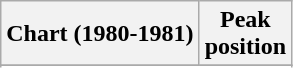<table class="wikitable sortable plainrowheaders">
<tr>
<th>Chart (1980-1981)</th>
<th>Peak<br>position</th>
</tr>
<tr>
</tr>
<tr>
</tr>
</table>
